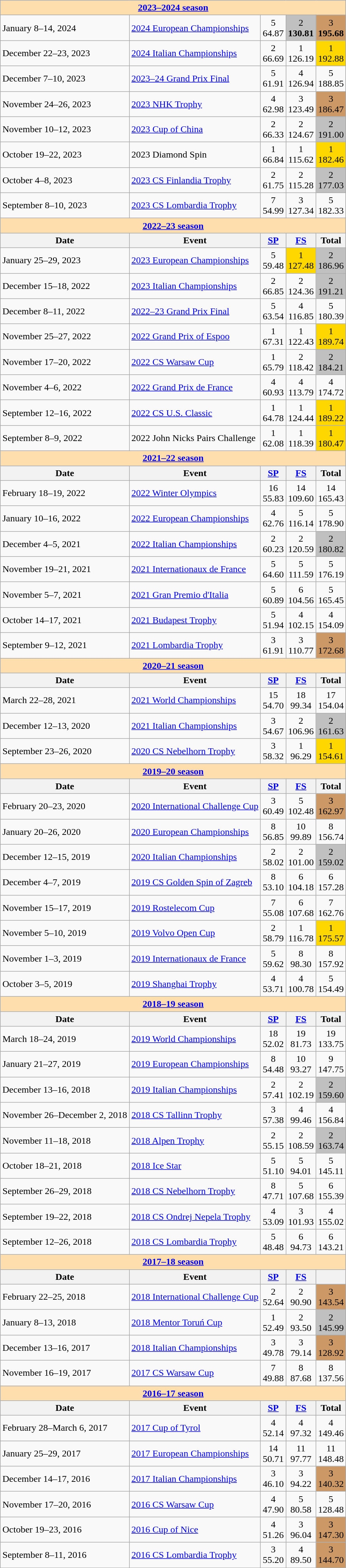<table class="wikitable">
<tr>
<td style="background-color: #ffdead; " colspan=5 align=center><a href='#'><strong>2023–2024 season</strong></a></td>
</tr>
<tr>
<td>January 8–14, 2024</td>
<td><a href='#'>2024 European Championships</a></td>
<td align=center>5 <br> 64.87</td>
<td align=center bgcolor=silver>2 <br> <strong>130.81</strong></td>
<td align=center bgcolor=cc9966>3 <br> <strong>195.68</strong></td>
</tr>
<tr>
<td>December 22–23, 2023</td>
<td><a href='#'>2024 Italian Championships</a></td>
<td align=center>2 <br> 66.69</td>
<td align=center>1 <br> 126.19</td>
<td align=center bgcolor=gold>1 <br> 192.88</td>
</tr>
<tr>
<td>December 7–10, 2023</td>
<td><a href='#'>2023–24 Grand Prix Final</a></td>
<td align=center>5 <br> 61.91</td>
<td align=center>4 <br> 126.94</td>
<td align=center>5 <br> 188.85</td>
</tr>
<tr>
<td>November 24–26, 2023</td>
<td><a href='#'>2023 NHK Trophy</a></td>
<td align=center>4 <br> 62.98</td>
<td align=center>3 <br> 123.49</td>
<td align=center bgcolor=cc9966>3 <br> 186.47</td>
</tr>
<tr>
<td>November 10–12, 2023</td>
<td><a href='#'>2023 Cup of China</a></td>
<td align=center>2 <br> 66.33</td>
<td align=center>2 <br> 124.67</td>
<td align=center bgcolor=silver>2 <br> 191.00</td>
</tr>
<tr>
<td>October 19–22, 2023</td>
<td>2023 Diamond Spin</td>
<td align=center>1 <br> 66.84</td>
<td align=center>1 <br> 115.62</td>
<td align=center bgcolor=gold>1 <br> 182.46</td>
</tr>
<tr>
<td>October 4–8, 2023</td>
<td><a href='#'>2023 CS Finlandia Trophy</a></td>
<td align=center>2 <br> 61.75</td>
<td align=center>2 <br> 115.28</td>
<td align=center bgcolor=silver>2 <br> 177.03</td>
</tr>
<tr>
<td>September 8–10, 2023</td>
<td><a href='#'>2023 CS Lombardia Trophy</a></td>
<td align=center>7 <br> 54.99</td>
<td align=center>3 <br> 127.34</td>
<td align=center>5 <br> 182.33</td>
</tr>
<tr>
<td style="background-color: #ffdead; " colspan=5 align=center><a href='#'><strong>2022–23 season</strong></a></td>
</tr>
<tr>
<th>Date</th>
<th>Event</th>
<th><a href='#'>SP</a></th>
<th><a href='#'>FS</a></th>
<th>Total</th>
</tr>
<tr>
<td>January 25–29, 2023</td>
<td><a href='#'>2023 European Championships</a></td>
<td align=center>5 <br> 59.48</td>
<td align=center bgcolor=gold>1 <br> 127.48</td>
<td align=center bgcolor=silver>2 <br> 186.96</td>
</tr>
<tr>
<td>December 15–18, 2022</td>
<td><a href='#'>2023 Italian Championships</a></td>
<td align=center>2 <br> 66.85</td>
<td align=center>2 <br> 124.36</td>
<td align=center bgcolor=silver>2 <br> 191.21</td>
</tr>
<tr>
<td>December 8–11, 2022</td>
<td><a href='#'>2022–23 Grand Prix Final</a></td>
<td align=center>5 <br> 63.54</td>
<td align=center>4 <br> 116.85</td>
<td align=center>5 <br> 180.39</td>
</tr>
<tr>
<td>November 25–27, 2022</td>
<td><a href='#'>2022 Grand Prix of Espoo</a></td>
<td align=center>1 <br> 67.31</td>
<td align=center>1 <br> 122.43</td>
<td align=center bgcolor=gold>1 <br> 189.74</td>
</tr>
<tr>
<td>November 17–20, 2022</td>
<td><a href='#'>2022 CS Warsaw Cup</a></td>
<td align=center>1 <br> 65.79</td>
<td align=center>2 <br> 118.42</td>
<td align=center bgcolor=silver>2 <br> 184.21</td>
</tr>
<tr>
<td>November 4–6, 2022</td>
<td><a href='#'>2022 Grand Prix de France</a></td>
<td align=center>4 <br> 60.93</td>
<td align=center>4 <br> 113.79</td>
<td align=center>4 <br> 174.72</td>
</tr>
<tr>
<td>September 12–16, 2022</td>
<td><a href='#'>2022 CS U.S. Classic</a></td>
<td align=center>1 <br> 64.78</td>
<td align=center>1 <br> 124.44</td>
<td align=center bgcolor=gold>1  <br> 189.22</td>
</tr>
<tr>
<td>September 8–9, 2022</td>
<td>2022 John Nicks Pairs Challenge</td>
<td align=center>1 <br> 62.08</td>
<td align=center>1 <br> 118.39</td>
<td align=center bgcolor=gold>1  <br> 180.47</td>
</tr>
<tr>
<td style="background-color: #ffdead; " colspan=5 align=center><a href='#'><strong>2021–22 season</strong></a></td>
</tr>
<tr>
<th>Date</th>
<th>Event</th>
<th><a href='#'>SP</a></th>
<th><a href='#'>FS</a></th>
<th>Total</th>
</tr>
<tr>
<td>February 18–19, 2022</td>
<td><a href='#'>2022 Winter Olympics</a></td>
<td align=center>16 <br> 55.83</td>
<td align=center>14 <br> 109.60</td>
<td align=center>14 <br> 165.43</td>
</tr>
<tr>
<td>January 10–16, 2022</td>
<td><a href='#'>2022 European Championships</a></td>
<td align=center>4 <br> 62.76</td>
<td align=center>5 <br> 116.14</td>
<td align=center>5 <br> 178.90</td>
</tr>
<tr>
<td>December 4–5, 2021</td>
<td><a href='#'>2022 Italian Championships</a></td>
<td align=center>2 <br> 60.23</td>
<td align=center>2 <br> 120.59</td>
<td align=center bgcolor=silver>2 <br> 180.82</td>
</tr>
<tr>
<td>November 19–21, 2021</td>
<td><a href='#'>2021 Internationaux de France</a></td>
<td align=center>5 <br> 64.60</td>
<td align=center>5 <br> 111.59</td>
<td align=center>5 <br> 176.19</td>
</tr>
<tr>
<td>November 5–7, 2021</td>
<td><a href='#'>2021 Gran Premio d'Italia</a></td>
<td align=center>5 <br> 60.89</td>
<td align=center>6 <br> 104.56</td>
<td align=center>5 <br> 165.45</td>
</tr>
<tr>
<td>October 14–17, 2021</td>
<td><a href='#'>2021 Budapest Trophy</a></td>
<td align=center>5 <br> 51.94</td>
<td align=center>4 <br> 102.15</td>
<td align=center>4 <br> 154.09</td>
</tr>
<tr>
<td>September 9–12, 2021</td>
<td><a href='#'>2021 Lombardia Trophy</a></td>
<td align=center>3 <br> 61.91</td>
<td align=center>3 <br> 110.77</td>
<td align=center bgcolor=cc9966>3 <br> 172.68</td>
</tr>
<tr>
<td style="background-color: #ffdead; " colspan=5 align=center><a href='#'><strong>2020–21 season</strong></a></td>
</tr>
<tr>
<th>Date</th>
<th>Event</th>
<th><a href='#'>SP</a></th>
<th><a href='#'>FS</a></th>
<th>Total</th>
</tr>
<tr>
<td>March 22–28, 2021</td>
<td><a href='#'>2021 World Championships</a></td>
<td align=center>15 <br> 54.70</td>
<td align=center>18 <br> 99.34</td>
<td align=center>17 <br> 154.04</td>
</tr>
<tr>
<td>December 12–13, 2020</td>
<td><a href='#'>2021 Italian Championships</a></td>
<td align=center>3 <br> 54.67</td>
<td align=center>2 <br> 106.96</td>
<td align=center bgcolor=silver>2 <br> 161.63</td>
</tr>
<tr>
<td>September 23–26, 2020</td>
<td><a href='#'>2020 CS Nebelhorn Trophy</a></td>
<td align=center>3 <br> 58.32</td>
<td align=center>1 <br> 96.29</td>
<td align=center bgcolor=gold>1 <br> 154.61</td>
</tr>
<tr>
<td style="background-color: #ffdead; " colspan=5 align=center><a href='#'><strong>2019–20 season</strong></a></td>
</tr>
<tr>
<th>Date</th>
<th>Event</th>
<th><a href='#'>SP</a></th>
<th><a href='#'>FS</a></th>
<th>Total</th>
</tr>
<tr>
<td>February 20–23, 2020</td>
<td><a href='#'>2020 International Challenge Cup</a></td>
<td align=center>3 <br> 60.49</td>
<td align=center>5 <br> 102.48</td>
<td align=center bgcolor=cc9966>3 <br> 162.97</td>
</tr>
<tr>
<td>January 20–26, 2020</td>
<td><a href='#'>2020 European Championships</a></td>
<td align=center>8 <br> 56.85</td>
<td align=center>10 <br> 99.89</td>
<td align=center>8 <br> 156.74</td>
</tr>
<tr>
<td>December 12–15, 2019</td>
<td><a href='#'>2020 Italian Championships</a></td>
<td align=center>2 <br> 58.02</td>
<td align=center>2 <br> 101.00</td>
<td align=center bgcolor=silver>2 <br> 159.02</td>
</tr>
<tr>
<td>December 4–7, 2019</td>
<td><a href='#'>2019 CS Golden Spin of Zagreb</a></td>
<td align=center>8 <br> 53.10</td>
<td align=center>6 <br> 104.18</td>
<td align=center>6 <br> 157.28</td>
</tr>
<tr>
<td>November 15–17, 2019</td>
<td><a href='#'>2019 Rostelecom Cup</a></td>
<td align=center>7 <br> 55.08</td>
<td align=center>6 <br> 107.68</td>
<td align=center>7 <br> 162.76</td>
</tr>
<tr>
<td>November 5–10, 2019</td>
<td><a href='#'>2019 Volvo Open Cup</a></td>
<td align=center>2 <br> 58.79</td>
<td align=center>1 <br> 116.78</td>
<td align=center bgcolor=gold>1 <br> 175.57</td>
</tr>
<tr>
<td>November 1–3, 2019</td>
<td><a href='#'>2019 Internationaux de France</a></td>
<td align=center>5 <br> 59.62</td>
<td align=center>8 <br> 98.30</td>
<td align=center>8 <br> 157.92</td>
</tr>
<tr>
<td>October 3–5, 2019</td>
<td><a href='#'>2019 Shanghai Trophy</a></td>
<td align=center>4 <br> 53.71</td>
<td align=center>4 <br> 100.78</td>
<td align=center>5 <br> 154.49</td>
</tr>
<tr>
<td style="background-color: #ffdead; " colspan=5 align=center><a href='#'><strong>2018–19 season</strong></a></td>
</tr>
<tr>
<th>Date</th>
<th>Event</th>
<th><a href='#'>SP</a></th>
<th><a href='#'>FS</a></th>
<th>Total</th>
</tr>
<tr>
<td>March 18–24, 2019</td>
<td><a href='#'>2019 World Championships</a></td>
<td align=center>18 <br> 52.02</td>
<td align=center>19 <br> 81.73</td>
<td align=center>19 <br> 133.75</td>
</tr>
<tr>
<td>January 21–27, 2019</td>
<td><a href='#'>2019 European Championships</a></td>
<td align=center>8 <br> 54.48</td>
<td align=center>10 <br> 93.27</td>
<td align=center>9 <br> 147.75</td>
</tr>
<tr>
<td>December 13–16, 2018</td>
<td><a href='#'>2019 Italian Championships</a></td>
<td align=center>2 <br> 57.41</td>
<td align=center>2 <br> 102.19</td>
<td align=center bgcolor=silver>2 <br> 159.60</td>
</tr>
<tr>
<td>November 26–December 2, 2018</td>
<td><a href='#'>2018 CS Tallinn Trophy</a></td>
<td align=center>3 <br> 57.38</td>
<td align=center>4 <br> 99.46</td>
<td align=center>4 <br> 156.84</td>
</tr>
<tr>
<td>November 11–18, 2018</td>
<td><a href='#'>2018 Alpen Trophy</a></td>
<td align=center>2 <br> 55.15</td>
<td align=center>2 <br> 108.59</td>
<td align=center bgcolor=silver>2 <br> 163.74</td>
</tr>
<tr>
<td>October 18–21, 2018</td>
<td><a href='#'>2018 Ice Star</a></td>
<td align=center>5 <br> 51.10</td>
<td align=center>5 <br> 94.01</td>
<td align=center>5 <br> 145.11</td>
</tr>
<tr>
<td>September 26–29, 2018</td>
<td><a href='#'>2018 CS Nebelhorn Trophy</a></td>
<td align=center>8 <br> 47.71</td>
<td align=center>5 <br> 107.68</td>
<td align=center>6 <br> 155.39</td>
</tr>
<tr>
<td>September 19–22, 2018</td>
<td><a href='#'>2018 CS Ondrej Nepela Trophy</a></td>
<td align=center>4 <br> 53.09</td>
<td align=center>3 <br> 101.93</td>
<td align=center>4 <br> 155.02</td>
</tr>
<tr>
<td>September 12–26, 2018</td>
<td><a href='#'>2018 CS Lombardia Trophy</a></td>
<td align=center>5 <br> 48.48</td>
<td align=center>6 <br> 94.73</td>
<td align=center>6 <br> 143.21</td>
</tr>
<tr>
<td style="background-color: #ffdead; " colspan=5 align=center><a href='#'><strong>2017–18 season</strong></a></td>
</tr>
<tr>
<th>Date</th>
<th>Event</th>
<th><a href='#'>SP</a></th>
<th><a href='#'>FS</a></th>
<th Total></th>
</tr>
<tr>
<td>February 22–25, 2018</td>
<td><a href='#'>2018 International Challenge Cup</a></td>
<td align=center>2 <br> 52.64</td>
<td align=center>2 <br> 90.90</td>
<td align=center bgcolor=cc9966>3 <br> 143.54</td>
</tr>
<tr>
<td>January 8–13, 2018</td>
<td><a href='#'>2018 Mentor Toruń Cup</a></td>
<td align=center>1 <br> 52.49</td>
<td align=center>2 <br> 93.50</td>
<td align=center bgcolor=silver>2 <br> 145.99</td>
</tr>
<tr>
<td>December 13–16, 2017</td>
<td><a href='#'>2018 Italian Championships</a></td>
<td align=center>3 <br> 49.78</td>
<td align=center>3 <br> 79.14</td>
<td align=center bgcolor=cc9966>3 <br> 128.92</td>
</tr>
<tr>
<td>November 16–19, 2017</td>
<td><a href='#'>2017 CS Warsaw Cup</a></td>
<td align=center>7 <br> 49.88</td>
<td align=center>8 <br> 87.68</td>
<td align=center>8 <br> 137.56</td>
</tr>
<tr>
<td style="background-color: #ffdead; " colspan=5 align=center><a href='#'><strong>2016–17 season</strong></a></td>
</tr>
<tr>
<th>Date</th>
<th>Event</th>
<th><a href='#'>SP</a></th>
<th><a href='#'>FS</a></th>
<th>Total</th>
</tr>
<tr>
<td>February 28–March 6, 2017</td>
<td><a href='#'>2017 Cup of Tyrol</a></td>
<td align=center>4 <br> 52.14</td>
<td align=center>4 <br> 97.32</td>
<td align=center>4 <br> 149.46</td>
</tr>
<tr>
<td>January 25–29, 2017</td>
<td><a href='#'>2017 European Championships</a></td>
<td align=center>14 <br> 50.71</td>
<td align=center>11 <br> 97.77</td>
<td align=center>11 <br> 148.48</td>
</tr>
<tr>
<td>December 14–17, 2016</td>
<td><a href='#'>2017 Italian Championships</a></td>
<td align=center>3 <br> 46.10</td>
<td align=center>3 <br> 94.22</td>
<td align=center bgcolor=cc9966>3 <br> 140.32</td>
</tr>
<tr>
<td>November 17–20, 2016</td>
<td><a href='#'>2016 CS Warsaw Cup</a></td>
<td align=center>4 <br> 47.90</td>
<td align=center>5 <br> 80.58</td>
<td align=center>5 <br> 128.48</td>
</tr>
<tr>
<td>October 19–23, 2016</td>
<td><a href='#'>2016 Cup of Nice</a></td>
<td align=center>4 <br> 51.26</td>
<td align=center>3 <br> 96.04</td>
<td align=center bgcolor=cc9966>3 <br> 147.30</td>
</tr>
<tr>
<td>September 8–11, 2016</td>
<td><a href='#'>2016 CS Lombardia Trophy</a></td>
<td align=center>3 <br> 55.20</td>
<td align=center>4 <br> 89.50</td>
<td align=center bgcolor=cc9966>3 <br> 144.70</td>
</tr>
</table>
